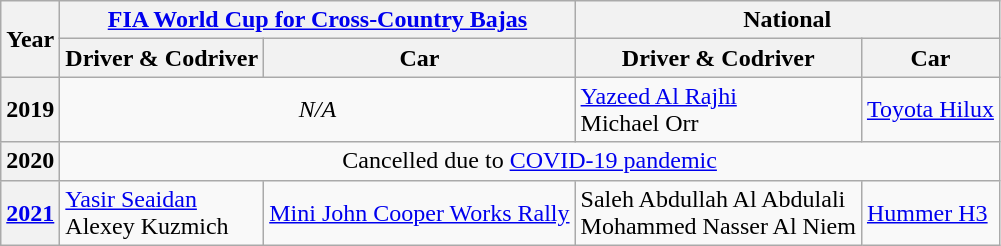<table class="wikitable">
<tr>
<th rowspan="2">Year</th>
<th colspan="2"><a href='#'>FIA World Cup for Cross-Country Bajas</a></th>
<th colspan="2">National</th>
</tr>
<tr>
<th>Driver & Codriver</th>
<th>Car</th>
<th>Driver & Codriver</th>
<th>Car</th>
</tr>
<tr>
<th>2019</th>
<td colspan="2" align="center"><em>N/A</em></td>
<td> <a href='#'>Yazeed Al Rajhi</a><br> Michael Orr</td>
<td><a href='#'>Toyota Hilux</a></td>
</tr>
<tr>
<th>2020</th>
<td colspan="4" align=center>Cancelled due to <a href='#'>COVID-19 pandemic</a></td>
</tr>
<tr>
<th><a href='#'>2021</a></th>
<td> <a href='#'>Yasir Seaidan</a><br> Alexey Kuzmich</td>
<td><a href='#'>Mini John Cooper Works Rally</a></td>
<td> Saleh Abdullah Al Abdulali<br> Mohammed Nasser Al Niem</td>
<td><a href='#'>Hummer H3</a></td>
</tr>
</table>
